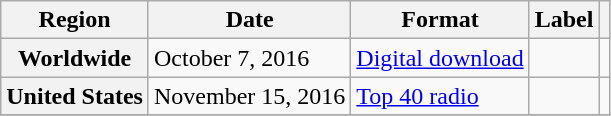<table class="wikitable sortable plainrowheaders">
<tr>
<th scope="col">Region</th>
<th scope="col">Date</th>
<th scope="col">Format</th>
<th scope="col">Label</th>
<th scope="col"></th>
</tr>
<tr>
<th scope="row">Worldwide</th>
<td>October 7, 2016</td>
<td><a href='#'>Digital download</a></td>
<td></td>
<td></td>
</tr>
<tr>
<th scope="row">United States</th>
<td>November 15, 2016</td>
<td><a href='#'>Top 40 radio</a></td>
<td></td>
<td></td>
</tr>
<tr>
</tr>
</table>
